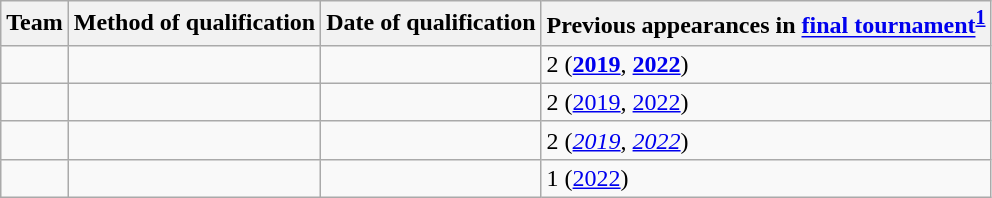<table class="wikitable sortable">
<tr>
<th>Team</th>
<th>Method of qualification</th>
<th>Date of qualification</th>
<th data-sort-type="number">Previous appearances in <a href='#'>final tournament</a><sup><strong><a href='#'>1</a></strong></sup></th>
</tr>
<tr>
<td></td>
<td></td>
<td></td>
<td>2 (<strong><a href='#'>2019</a></strong>, <strong><a href='#'>2022</a></strong>)</td>
</tr>
<tr>
<td></td>
<td></td>
<td></td>
<td>2 (<a href='#'>2019</a>, <a href='#'>2022</a>)</td>
</tr>
<tr>
<td></td>
<td></td>
<td></td>
<td>2 (<em><a href='#'>2019</a></em>, <em><a href='#'>2022</a></em>)</td>
</tr>
<tr>
<td></td>
<td></td>
<td></td>
<td>1 (<a href='#'>2022</a>)</td>
</tr>
</table>
